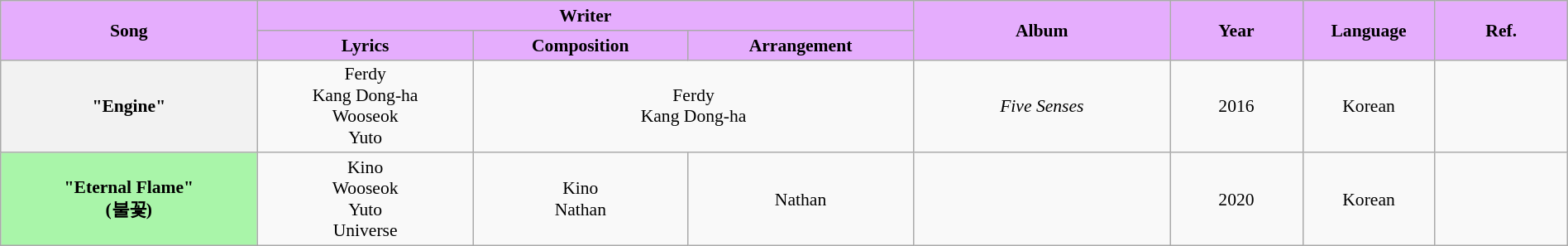<table class="wikitable" style="margin:0.5em auto; clear:both; font-size:.9em; text-align:center; width:100%">
<tr>
<th rowspan="2" style="width:200px; background:#E5ADFD;">Song</th>
<th colspan="3" style="width:700px; background:#E5ADFD;">Writer</th>
<th rowspan="2" style="width:200px; background:#E5ADFD;">Album</th>
<th rowspan="2" style="width:100px; background:#E5ADFD;">Year</th>
<th rowspan="2" style="width:100px; background:#E5ADFD;">Language</th>
<th rowspan="2" style="width:100px; background:#E5ADFD;">Ref.</th>
</tr>
<tr>
<th style=background:#E5ADFD;">Lyrics</th>
<th style=background:#E5ADFD;">Composition</th>
<th style=background:#E5ADFD;">Arrangement</th>
</tr>
<tr>
<th>"Engine"</th>
<td>Ferdy<br>Kang Dong-ha<br>Wooseok<br>Yuto</td>
<td colspan="2">Ferdy<br>Kang Dong-ha</td>
<td><em>Five Senses</em></td>
<td>2016</td>
<td>Korean</td>
<td></td>
</tr>
<tr>
<th scope="row" style="background-color:#A9F5A9 ">"Eternal Flame" <br>(불꽃)</th>
<td>Kino<br>Wooseok<br>Yuto<br>Universe</td>
<td>Kino<br>Nathan</td>
<td>Nathan</td>
<td></td>
<td>2020</td>
<td>Korean</td>
<td></td>
</tr>
</table>
